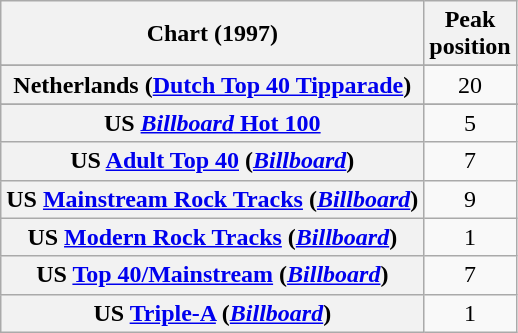<table class="wikitable sortable plainrowheaders" style="text-align:center">
<tr>
<th>Chart (1997)</th>
<th>Peak<br>position</th>
</tr>
<tr>
</tr>
<tr>
</tr>
<tr>
</tr>
<tr>
<th scope="row">Netherlands (<a href='#'>Dutch Top 40 Tipparade</a>)</th>
<td>20</td>
</tr>
<tr>
</tr>
<tr>
<th scope="row">US <a href='#'><em>Billboard</em> Hot 100</a></th>
<td>5</td>
</tr>
<tr>
<th scope="row">US <a href='#'>Adult Top 40</a> (<em><a href='#'>Billboard</a></em>)</th>
<td>7</td>
</tr>
<tr>
<th scope="row">US <a href='#'>Mainstream Rock Tracks</a> (<em><a href='#'>Billboard</a></em>)</th>
<td>9</td>
</tr>
<tr>
<th scope="row">US <a href='#'>Modern Rock Tracks</a> (<em><a href='#'>Billboard</a></em>)</th>
<td>1</td>
</tr>
<tr>
<th scope="row">US <a href='#'>Top 40/Mainstream</a> (<em><a href='#'>Billboard</a></em>)</th>
<td>7</td>
</tr>
<tr>
<th scope="row">US <a href='#'>Triple-A</a> (<em><a href='#'>Billboard</a></em>)</th>
<td>1</td>
</tr>
</table>
